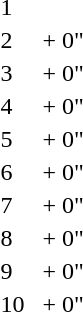<table style="clear:both;">
<tr>
<td></td>
</tr>
<tr>
<td>1</td>
<td></td>
<td></td>
<td align="right"></td>
</tr>
<tr>
<td>2</td>
<td></td>
<td></td>
<td align="right">+ 0"</td>
</tr>
<tr>
<td>3</td>
<td></td>
<td></td>
<td align="right">+ 0"</td>
</tr>
<tr>
<td>4</td>
<td></td>
<td></td>
<td align="right">+ 0"</td>
</tr>
<tr>
<td>5</td>
<td></td>
<td></td>
<td align="right">+ 0"</td>
</tr>
<tr>
<td>6</td>
<td></td>
<td></td>
<td align="right">+ 0"</td>
</tr>
<tr>
<td>7</td>
<td></td>
<td></td>
<td align="right">+ 0"</td>
</tr>
<tr>
<td>8</td>
<td></td>
<td></td>
<td align="right">+ 0"</td>
</tr>
<tr>
<td>9</td>
<td></td>
<td></td>
<td align="right">+ 0"</td>
</tr>
<tr>
<td>10</td>
<td></td>
<td></td>
<td align="right">+ 0"</td>
</tr>
</table>
